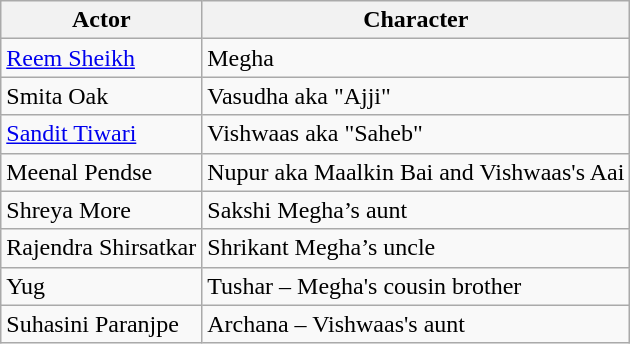<table class="wikitable">
<tr>
<th>Actor</th>
<th>Character</th>
</tr>
<tr>
<td><a href='#'>Reem Sheikh</a></td>
<td>Megha</td>
</tr>
<tr>
<td>Smita Oak</td>
<td>Vasudha aka "Ajji"</td>
</tr>
<tr>
<td><a href='#'>Sandit Tiwari</a></td>
<td>Vishwaas aka "Saheb"</td>
</tr>
<tr>
<td>Meenal Pendse</td>
<td>Nupur aka Maalkin Bai and Vishwaas's Aai</td>
</tr>
<tr>
<td>Shreya More</td>
<td>Sakshi Megha’s aunt</td>
</tr>
<tr>
<td>Rajendra Shirsatkar</td>
<td>Shrikant Megha’s uncle</td>
</tr>
<tr>
<td>Yug</td>
<td>Tushar – Megha's cousin brother</td>
</tr>
<tr>
<td>Suhasini Paranjpe</td>
<td>Archana – Vishwaas's aunt</td>
</tr>
</table>
